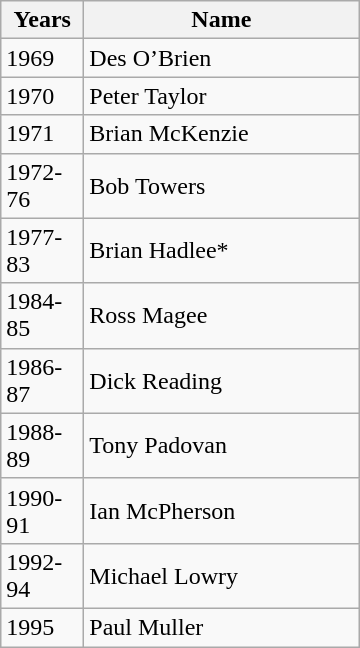<table class="wikitable">
<tr>
<th scope="col" style="width:3em;">Years</th>
<th scope="col" style="width:11em;">Name</th>
</tr>
<tr>
<td>1969</td>
<td>Des O’Brien</td>
</tr>
<tr>
<td>1970</td>
<td>Peter Taylor</td>
</tr>
<tr>
<td>1971</td>
<td>Brian McKenzie</td>
</tr>
<tr>
<td>1972-76</td>
<td>Bob Towers</td>
</tr>
<tr>
<td>1977-83</td>
<td>Brian Hadlee*</td>
</tr>
<tr>
<td>1984-85</td>
<td>Ross Magee</td>
</tr>
<tr>
<td>1986-87</td>
<td>Dick Reading</td>
</tr>
<tr>
<td>1988-89</td>
<td>Tony Padovan</td>
</tr>
<tr>
<td>1990-91</td>
<td>Ian McPherson</td>
</tr>
<tr>
<td>1992-94</td>
<td>Michael Lowry</td>
</tr>
<tr>
<td>1995</td>
<td>Paul Muller</td>
</tr>
</table>
